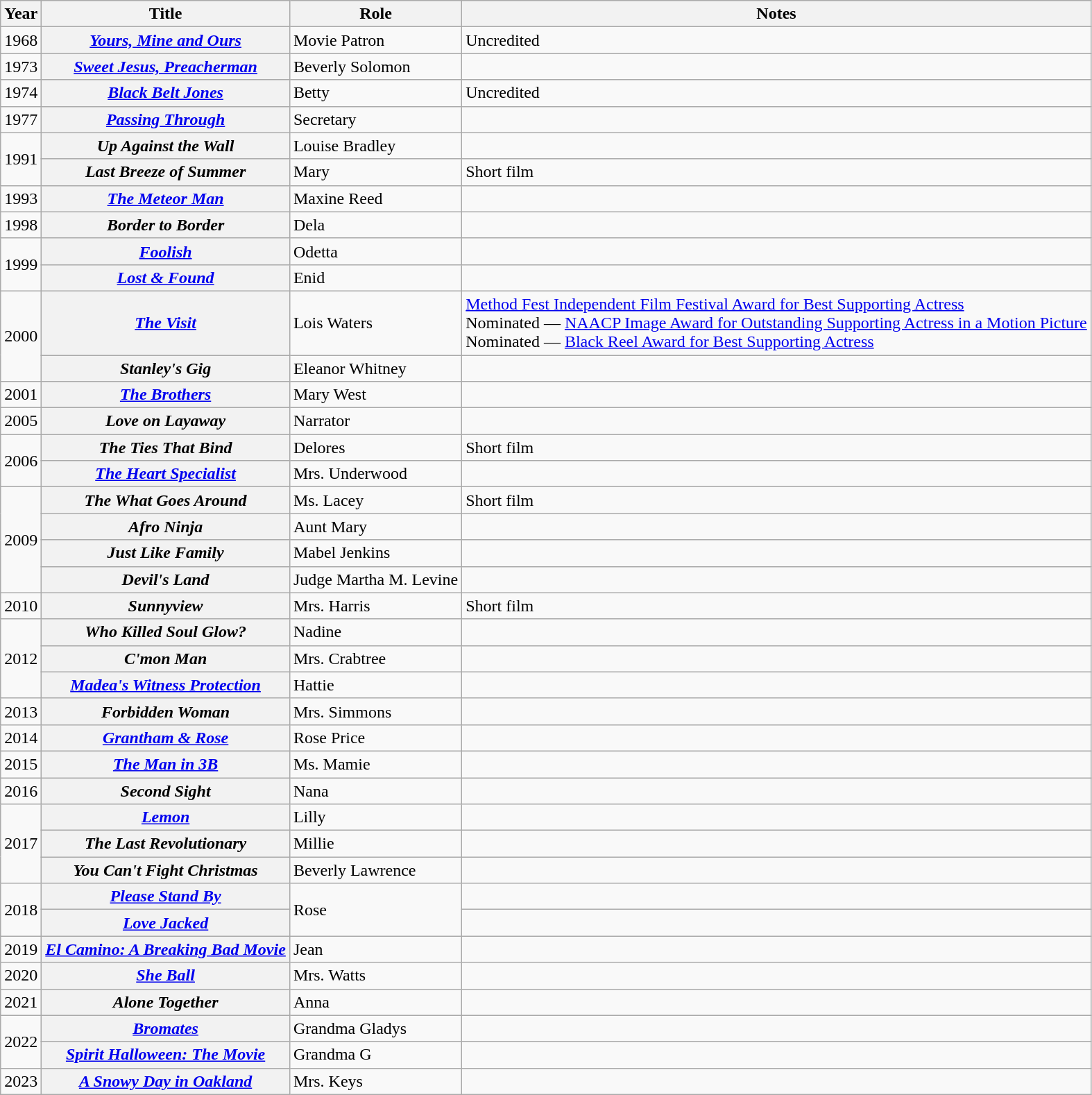<table class="wikitable plainrowheaders sortable">
<tr>
<th scope="col">Year</th>
<th scope="col">Title</th>
<th scope="col" class="unsortable">Role</th>
<th scope="col" class="unsortable">Notes</th>
</tr>
<tr>
<td>1968</td>
<th scope="row"><em><a href='#'>Yours, Mine and Ours</a></em></th>
<td>Movie Patron</td>
<td>Uncredited</td>
</tr>
<tr>
<td>1973</td>
<th scope="row"><em><a href='#'>Sweet Jesus, Preacherman</a></em></th>
<td>Beverly Solomon</td>
<td></td>
</tr>
<tr>
<td>1974</td>
<th scope="row"><em><a href='#'>Black Belt Jones</a></em></th>
<td>Betty</td>
<td>Uncredited</td>
</tr>
<tr>
<td>1977</td>
<th scope="row"><em><a href='#'>Passing Through</a></em></th>
<td>Secretary</td>
<td></td>
</tr>
<tr>
<td rowspan=2>1991</td>
<th scope="row"><em>Up Against the Wall</em></th>
<td>Louise Bradley</td>
<td></td>
</tr>
<tr>
<th scope="row"><em>Last Breeze of Summer</em></th>
<td>Mary</td>
<td>Short film</td>
</tr>
<tr>
<td>1993</td>
<th scope="row"><em><a href='#'>The Meteor Man</a></em></th>
<td>Maxine Reed</td>
<td></td>
</tr>
<tr>
<td>1998</td>
<th scope="row"><em>Border to Border</em></th>
<td>Dela</td>
<td></td>
</tr>
<tr>
<td rowspan=2>1999</td>
<th scope="row"><em><a href='#'>Foolish</a> </em></th>
<td>Odetta</td>
<td></td>
</tr>
<tr>
<th scope="row"><em><a href='#'>Lost & Found</a></em></th>
<td>Enid</td>
<td></td>
</tr>
<tr>
<td rowspan=2>2000</td>
<th scope="row"><em><a href='#'>The Visit</a></em></th>
<td>Lois Waters</td>
<td><a href='#'>Method Fest Independent Film Festival Award for Best Supporting Actress</a><br>Nominated — <a href='#'>NAACP Image Award for Outstanding Supporting Actress in a Motion Picture</a><br>Nominated — <a href='#'>Black Reel Award for Best Supporting Actress</a></td>
</tr>
<tr>
<th scope="row"><em>Stanley's Gig</em></th>
<td>Eleanor Whitney</td>
<td></td>
</tr>
<tr>
<td>2001</td>
<th scope="row"><em><a href='#'>The Brothers</a></em></th>
<td>Mary West</td>
<td></td>
</tr>
<tr>
<td>2005</td>
<th scope="row"><em>Love on Layaway</em></th>
<td>Narrator</td>
<td></td>
</tr>
<tr>
<td rowspan=2>2006</td>
<th scope="row"><em>The Ties That Bind</em></th>
<td>Delores</td>
<td>Short film</td>
</tr>
<tr>
<th scope="row"><em><a href='#'>The Heart Specialist</a></em></th>
<td>Mrs. Underwood</td>
<td></td>
</tr>
<tr>
<td rowspan=4>2009</td>
<th scope="row"><em>The What Goes Around</em></th>
<td>Ms. Lacey</td>
<td>Short film</td>
</tr>
<tr>
<th scope="row"><em>Afro Ninja</em></th>
<td>Aunt Mary</td>
<td></td>
</tr>
<tr>
<th scope="row"><em>Just Like Family</em></th>
<td>Mabel Jenkins</td>
<td></td>
</tr>
<tr>
<th scope="row"><em>Devil's Land</em></th>
<td>Judge Martha M. Levine</td>
<td></td>
</tr>
<tr>
<td>2010</td>
<th scope="row"><em>Sunnyview</em></th>
<td>Mrs. Harris</td>
<td>Short film</td>
</tr>
<tr>
<td rowspan=3>2012</td>
<th scope="row"><em>Who Killed Soul Glow? </em></th>
<td>Nadine</td>
<td></td>
</tr>
<tr>
<th scope="row"><em>C'mon Man</em></th>
<td>Mrs. Crabtree</td>
<td></td>
</tr>
<tr>
<th scope="row"><em><a href='#'>Madea's Witness Protection</a></em></th>
<td>Hattie</td>
<td></td>
</tr>
<tr>
<td>2013</td>
<th scope="row"><em>Forbidden Woman</em></th>
<td>Mrs. Simmons</td>
<td></td>
</tr>
<tr>
<td>2014</td>
<th scope="row"><em><a href='#'>Grantham & Rose</a></em></th>
<td>Rose Price</td>
<td></td>
</tr>
<tr>
<td>2015</td>
<th scope="row"><em><a href='#'>The Man in 3B</a></em></th>
<td>Ms. Mamie</td>
<td></td>
</tr>
<tr>
<td>2016</td>
<th scope="row"><em>Second Sight</em></th>
<td>Nana</td>
<td></td>
</tr>
<tr>
<td rowspan=3>2017</td>
<th scope="row"><em><a href='#'>Lemon</a></em></th>
<td>Lilly</td>
<td></td>
</tr>
<tr>
<th scope="row"><em>The Last Revolutionary</em></th>
<td>Millie</td>
<td></td>
</tr>
<tr>
<th scope="row"><em>You Can't Fight Christmas</em></th>
<td>Beverly Lawrence</td>
<td></td>
</tr>
<tr>
<td rowspan=2>2018</td>
<th scope="row"><em><a href='#'>Please Stand By</a></em></th>
<td rowspan=2>Rose</td>
<td></td>
</tr>
<tr>
<th scope="row"><em><a href='#'>Love Jacked</a></em></th>
<td></td>
</tr>
<tr>
<td>2019</td>
<th scope="row"><em><a href='#'>El Camino: A Breaking Bad Movie</a></em></th>
<td>Jean</td>
<td></td>
</tr>
<tr>
<td>2020</td>
<th scope="row"><em><a href='#'>She Ball</a></em></th>
<td>Mrs. Watts</td>
<td></td>
</tr>
<tr>
<td>2021</td>
<th scope="row"><em>Alone Together</em></th>
<td>Anna</td>
<td></td>
</tr>
<tr>
<td rowspan=2>2022</td>
<th scope="row"><em><a href='#'>Bromates</a></em></th>
<td>Grandma Gladys</td>
<td></td>
</tr>
<tr>
<th scope="row"><em><a href='#'>Spirit Halloween: The Movie</a></em></th>
<td>Grandma G</td>
<td></td>
</tr>
<tr>
<td>2023</td>
<th scope="row"><em><a href='#'>A Snowy Day in Oakland</a></em></th>
<td>Mrs. Keys</td>
<td></td>
</tr>
</table>
